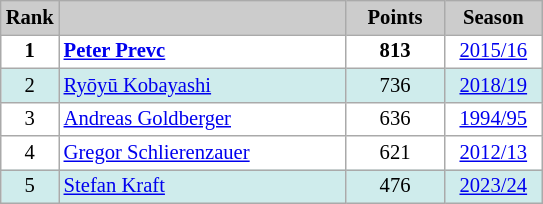<table class="wikitable plainrowheaders" style="background:#fff; font-size:86%; line-height:16px; border:grey solid 1px; border-collapse:collapse;">
<tr style="background:#ccc; text-align:center;">
<th style="background:#ccc;">Rank</th>
<th style="background:#ccc;" width="185"></th>
<th style="background:#ccc;" width="59">Points</th>
<th style="background:#ccc;" width="59">Season</th>
</tr>
<tr>
<td align=center><strong>1</strong></td>
<td> <strong><a href='#'>Peter Prevc</a></strong></td>
<td align=center><strong>813</strong></td>
<td align=center><a href='#'>2015/16</a></td>
</tr>
<tr bgcolor=#CFECEC>
<td align=center>2</td>
<td> <a href='#'>Ryōyū Kobayashi</a></td>
<td align=center>736</td>
<td align=center><a href='#'>2018/19</a></td>
</tr>
<tr>
<td align=center>3</td>
<td> <a href='#'>Andreas Goldberger</a></td>
<td align=center>636</td>
<td align=center><a href='#'>1994/95</a></td>
</tr>
<tr>
<td align=center>4</td>
<td> <a href='#'>Gregor Schlierenzauer</a></td>
<td align=center>621</td>
<td align=center><a href='#'>2012/13</a></td>
</tr>
<tr bgcolor=#CFECEC>
<td align=center>5</td>
<td> <a href='#'>Stefan Kraft</a></td>
<td align=center>476</td>
<td align=center><a href='#'>2023/24</a></td>
</tr>
</table>
